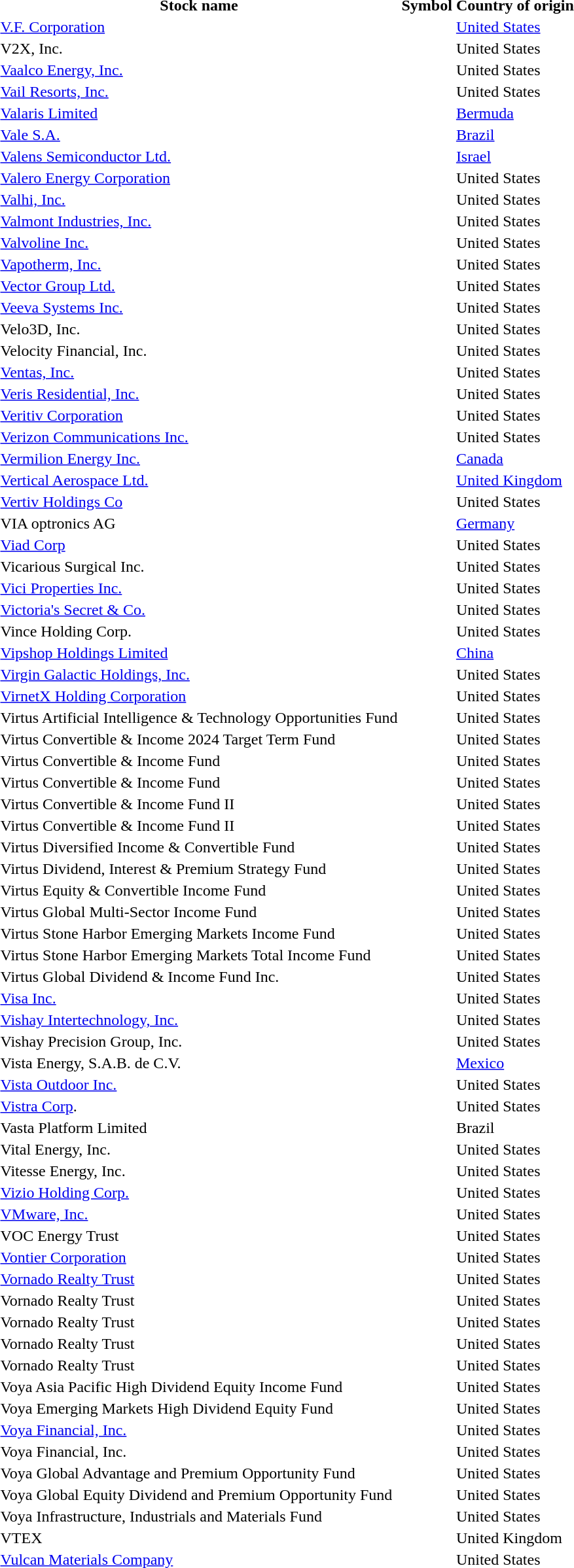<table style="background:transparent;">
<tr>
<th>Stock name</th>
<th>Symbol</th>
<th>Country of origin</th>
</tr>
<tr --->
<td><a href='#'>V.F. Corporation</a></td>
<td></td>
<td><a href='#'>United States</a></td>
</tr>
<tr --->
<td>V2X, Inc.</td>
<td></td>
<td>United States</td>
</tr>
<tr --->
<td><a href='#'>Vaalco Energy, Inc.</a></td>
<td></td>
<td>United States</td>
</tr>
<tr --->
<td><a href='#'>Vail Resorts, Inc.</a></td>
<td></td>
<td>United States</td>
</tr>
<tr --->
<td><a href='#'>Valaris Limited</a></td>
<td></td>
<td><a href='#'>Bermuda</a></td>
</tr>
<tr --->
<td><a href='#'>Vale S.A.</a></td>
<td></td>
<td><a href='#'>Brazil</a></td>
</tr>
<tr --->
<td><a href='#'>Valens Semiconductor Ltd.</a></td>
<td></td>
<td><a href='#'>Israel</a></td>
</tr>
<tr --->
<td><a href='#'>Valero Energy Corporation</a></td>
<td></td>
<td>United States</td>
</tr>
<tr --->
<td><a href='#'>Valhi, Inc.</a></td>
<td></td>
<td>United States</td>
</tr>
<tr --->
<td><a href='#'>Valmont Industries, Inc.</a></td>
<td></td>
<td>United States</td>
</tr>
<tr --->
<td><a href='#'>Valvoline Inc.</a></td>
<td></td>
<td>United States</td>
</tr>
<tr --->
<td><a href='#'>Vapotherm, Inc.</a></td>
<td></td>
<td>United States</td>
</tr>
<tr --->
<td><a href='#'>Vector Group Ltd.</a></td>
<td></td>
<td>United States</td>
</tr>
<tr --->
<td><a href='#'>Veeva Systems Inc.</a></td>
<td></td>
<td>United States</td>
</tr>
<tr --->
<td>Velo3D, Inc.</td>
<td></td>
<td>United States</td>
</tr>
<tr --->
<td>Velocity Financial, Inc.</td>
<td></td>
<td>United States</td>
</tr>
<tr --->
<td><a href='#'>Ventas, Inc.</a></td>
<td></td>
<td>United States</td>
</tr>
<tr --->
<td><a href='#'>Veris Residential, Inc.</a></td>
<td></td>
<td>United States</td>
</tr>
<tr --->
<td><a href='#'>Veritiv Corporation</a></td>
<td></td>
<td>United States</td>
</tr>
<tr --->
<td><a href='#'>Verizon Communications Inc.</a></td>
<td></td>
<td>United States</td>
</tr>
<tr --->
<td><a href='#'>Vermilion Energy Inc.</a></td>
<td></td>
<td><a href='#'>Canada</a></td>
</tr>
<tr --->
<td><a href='#'>Vertical Aerospace Ltd.</a></td>
<td></td>
<td><a href='#'>United Kingdom</a></td>
</tr>
<tr --->
<td><a href='#'>Vertiv Holdings Co</a></td>
<td></td>
<td>United States</td>
</tr>
<tr --->
<td>VIA optronics AG</td>
<td></td>
<td><a href='#'>Germany</a></td>
</tr>
<tr --->
<td><a href='#'>Viad Corp</a></td>
<td></td>
<td>United States</td>
</tr>
<tr --->
<td>Vicarious Surgical Inc.</td>
<td></td>
<td>United States</td>
</tr>
<tr --->
<td><a href='#'>Vici Properties Inc.</a></td>
<td></td>
<td>United States</td>
</tr>
<tr --->
<td><a href='#'>Victoria's Secret & Co.</a></td>
<td></td>
<td>United States</td>
</tr>
<tr --->
<td>Vince Holding Corp.</td>
<td></td>
<td>United States</td>
</tr>
<tr --->
<td><a href='#'>Vipshop Holdings Limited</a></td>
<td></td>
<td><a href='#'>China</a></td>
</tr>
<tr --->
<td><a href='#'>Virgin Galactic Holdings, Inc.</a></td>
<td></td>
<td>United States</td>
</tr>
<tr --->
<td><a href='#'>VirnetX Holding Corporation</a></td>
<td></td>
<td>United States</td>
</tr>
<tr --->
<td>Virtus Artificial Intelligence & Technology Opportunities Fund</td>
<td></td>
<td>United States</td>
</tr>
<tr --->
<td>Virtus Convertible & Income 2024 Target Term Fund</td>
<td></td>
<td>United States</td>
</tr>
<tr --->
<td>Virtus Convertible & Income Fund</td>
<td></td>
<td>United States</td>
</tr>
<tr --->
<td>Virtus Convertible & Income Fund</td>
<td></td>
<td>United States</td>
</tr>
<tr --->
<td>Virtus Convertible & Income Fund II</td>
<td></td>
<td>United States</td>
</tr>
<tr --->
<td>Virtus Convertible & Income Fund II</td>
<td></td>
<td>United States</td>
</tr>
<tr --->
<td>Virtus Diversified Income & Convertible Fund</td>
<td></td>
<td>United States</td>
</tr>
<tr --->
<td>Virtus Dividend, Interest & Premium Strategy Fund</td>
<td></td>
<td>United States</td>
</tr>
<tr --->
<td>Virtus Equity & Convertible Income Fund</td>
<td></td>
<td>United States</td>
</tr>
<tr --->
<td>Virtus Global Multi-Sector Income Fund</td>
<td></td>
<td>United States</td>
</tr>
<tr --->
<td>Virtus Stone Harbor Emerging Markets Income Fund</td>
<td></td>
<td>United States</td>
</tr>
<tr --->
<td>Virtus Stone Harbor Emerging Markets Total Income Fund</td>
<td></td>
<td>United States</td>
</tr>
<tr --->
<td>Virtus Global Dividend & Income Fund Inc.</td>
<td></td>
<td>United States</td>
</tr>
<tr --->
<td><a href='#'>Visa Inc.</a></td>
<td></td>
<td>United States</td>
</tr>
<tr --->
<td><a href='#'>Vishay Intertechnology, Inc.</a></td>
<td></td>
<td>United States</td>
</tr>
<tr --->
<td>Vishay Precision Group, Inc.</td>
<td></td>
<td>United States</td>
</tr>
<tr --->
<td>Vista Energy, S.A.B. de C.V.</td>
<td></td>
<td><a href='#'>Mexico</a></td>
</tr>
<tr --->
<td><a href='#'>Vista Outdoor Inc.</a></td>
<td></td>
<td>United States</td>
</tr>
<tr --->
<td><a href='#'>Vistra Corp</a>.</td>
<td></td>
<td>United States</td>
</tr>
<tr --->
<td>Vasta Platform Limited</td>
<td></td>
<td>Brazil</td>
</tr>
<tr --->
<td>Vital Energy, Inc.</td>
<td></td>
<td>United States</td>
</tr>
<tr --->
<td>Vitesse Energy, Inc.</td>
<td></td>
<td>United States</td>
</tr>
<tr --->
<td><a href='#'>Vizio Holding Corp.</a></td>
<td></td>
<td>United States</td>
</tr>
<tr --->
<td><a href='#'>VMware, Inc.</a></td>
<td></td>
<td>United States</td>
</tr>
<tr --->
<td>VOC Energy Trust</td>
<td></td>
<td>United States</td>
</tr>
<tr --->
<td><a href='#'>Vontier Corporation</a></td>
<td></td>
<td>United States</td>
</tr>
<tr --->
<td><a href='#'>Vornado Realty Trust</a></td>
<td></td>
<td>United States</td>
</tr>
<tr --->
<td>Vornado Realty Trust</td>
<td></td>
<td>United States</td>
</tr>
<tr --->
<td>Vornado Realty Trust</td>
<td></td>
<td>United States</td>
</tr>
<tr --->
<td>Vornado Realty Trust</td>
<td></td>
<td>United States</td>
</tr>
<tr --->
<td>Vornado Realty Trust</td>
<td></td>
<td>United States</td>
</tr>
<tr --->
<td>Voya Asia Pacific High Dividend Equity Income Fund</td>
<td></td>
<td>United States</td>
</tr>
<tr --->
<td>Voya Emerging Markets High Dividend Equity Fund</td>
<td></td>
<td>United States</td>
</tr>
<tr --->
<td><a href='#'>Voya Financial, Inc.</a></td>
<td></td>
<td>United States</td>
</tr>
<tr --->
<td>Voya Financial, Inc.</td>
<td></td>
<td>United States</td>
</tr>
<tr --->
<td>Voya Global Advantage and Premium Opportunity Fund</td>
<td></td>
<td>United States</td>
</tr>
<tr --->
<td>Voya Global Equity Dividend and Premium Opportunity Fund</td>
<td></td>
<td>United States</td>
</tr>
<tr --->
<td>Voya Infrastructure, Industrials and Materials Fund</td>
<td></td>
<td>United States</td>
</tr>
<tr --->
<td>VTEX</td>
<td></td>
<td>United Kingdom</td>
</tr>
<tr --->
<td><a href='#'>Vulcan Materials Company</a></td>
<td></td>
<td>United States</td>
</tr>
<tr --->
</tr>
</table>
